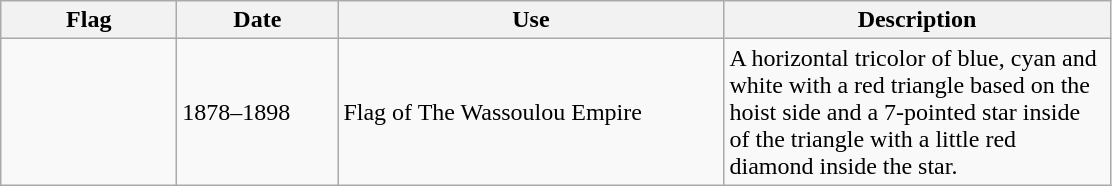<table class="wikitable">
<tr>
<th style="width:110px;">Flag</th>
<th style="width:100px;">Date</th>
<th style="width:250px;">Use</th>
<th style="width:250px;">Description</th>
</tr>
<tr>
<td></td>
<td>1878–1898</td>
<td>Flag of The Wassoulou Empire</td>
<td>A horizontal tricolor of blue, cyan and white with a red triangle based on the hoist side and a 7-pointed star inside of the triangle with a little red diamond inside the star.</td>
</tr>
</table>
